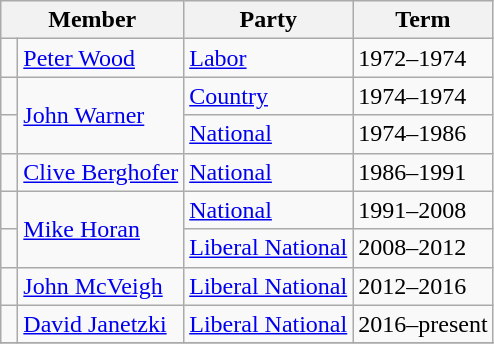<table class="wikitable">
<tr>
<th colspan="2">Member</th>
<th>Party</th>
<th>Term</th>
</tr>
<tr>
<td> </td>
<td><a href='#'>Peter Wood</a></td>
<td><a href='#'>Labor</a></td>
<td>1972–1974</td>
</tr>
<tr>
<td> </td>
<td rowspan="2"><a href='#'>John Warner</a></td>
<td><a href='#'>Country</a></td>
<td>1974–1974</td>
</tr>
<tr>
<td> </td>
<td><a href='#'>National</a></td>
<td>1974–1986</td>
</tr>
<tr>
<td> </td>
<td><a href='#'>Clive Berghofer</a></td>
<td><a href='#'>National</a></td>
<td>1986–1991</td>
</tr>
<tr>
<td> </td>
<td rowspan="2"><a href='#'>Mike Horan</a></td>
<td><a href='#'>National</a></td>
<td>1991–2008</td>
</tr>
<tr>
<td> </td>
<td><a href='#'>Liberal National</a></td>
<td>2008–2012</td>
</tr>
<tr>
<td> </td>
<td><a href='#'>John McVeigh</a></td>
<td><a href='#'>Liberal National</a></td>
<td>2012–2016</td>
</tr>
<tr>
<td> </td>
<td><a href='#'>David Janetzki</a></td>
<td><a href='#'>Liberal National</a></td>
<td>2016–present</td>
</tr>
<tr>
</tr>
</table>
